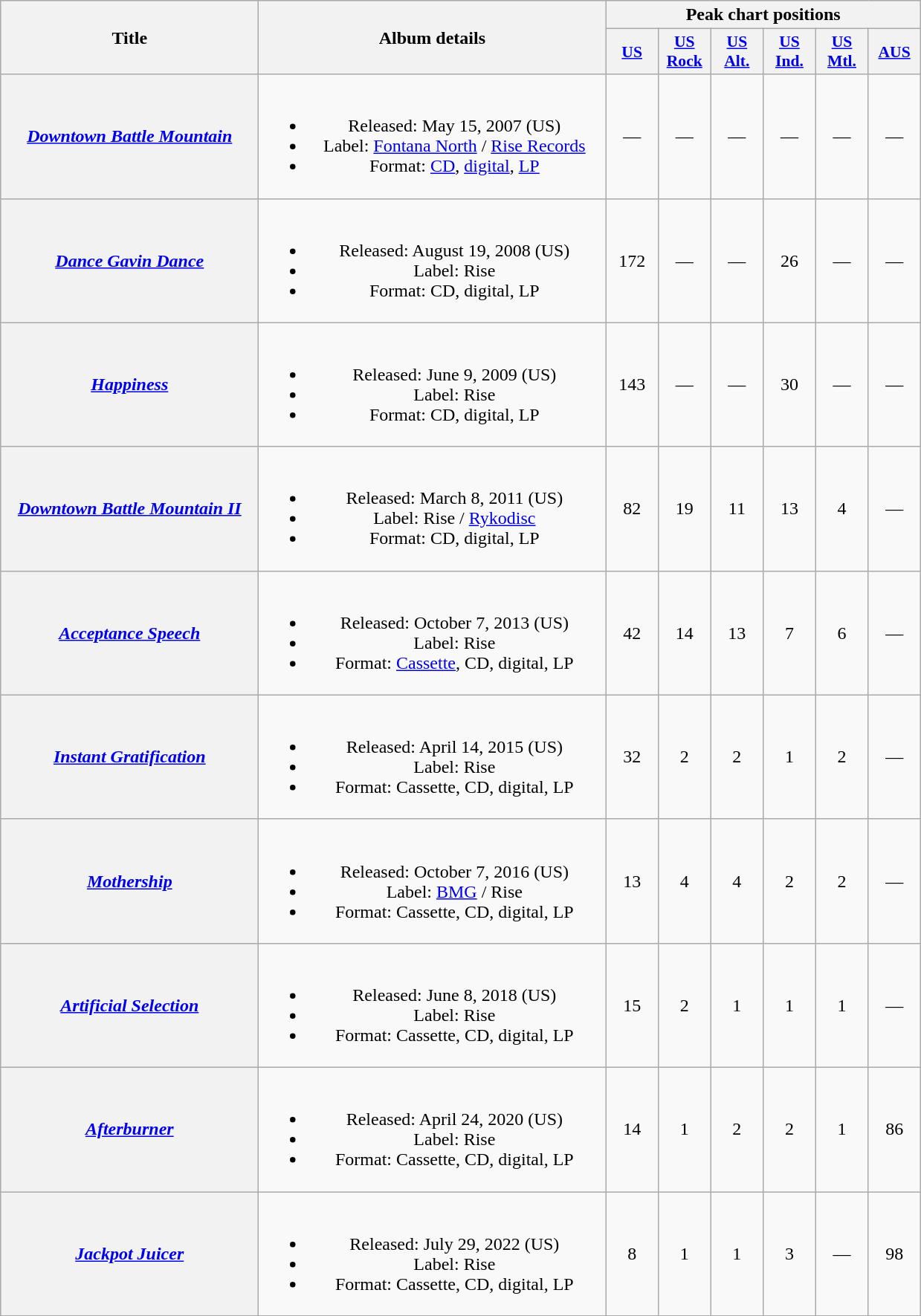<table class="wikitable plainrowheaders" style="text-align:center;">
<tr>
<th scope="col" rowspan="2" style="width:14em;">Title</th>
<th scope="col" rowspan="2" style="width:19em;">Album details</th>
<th scope="col" colspan="6">Peak chart positions</th>
</tr>
<tr>
<th scope="col" style="width:2.8em; font-size:90%;"><a href='#'>US</a><br></th>
<th scope="col" style="width:2.8em;font-size:90%;"><a href='#'>US<br>Rock</a><br></th>
<th scope="col" style="width:2.8em;font-size:90%;"><a href='#'>US<br> Alt.</a><br></th>
<th scope="col" style="width:2.8em;font-size:90%;"><a href='#'>US<br> Ind.</a><br></th>
<th scope="col" style="width:2.8em;font-size:90%;"><a href='#'>US<br> Mtl.</a><br></th>
<th scope="col" style="width:2.8em;font-size:90%;"><a href='#'>AUS</a><br></th>
</tr>
<tr>
<th scope="row"><em><a href='#'>Downtown Battle Mountain</a></em></th>
<td><br><ul><li>Released: May 15, 2007 <span>(US)</span></li><li>Label: <a href='#'>Fontana North</a> / <a href='#'>Rise Records</a></li><li>Format: <a href='#'>CD</a>, <a href='#'>digital</a>, <a href='#'>LP</a></li></ul></td>
<td>—</td>
<td>—</td>
<td>—</td>
<td>—</td>
<td>—</td>
<td>—</td>
</tr>
<tr>
<th scope="row"><em><a href='#'>Dance Gavin Dance</a></em></th>
<td><br><ul><li>Released: August 19, 2008 <span>(US)</span></li><li>Label: Rise</li><li>Format: CD, digital, LP</li></ul></td>
<td>172</td>
<td>—</td>
<td>—</td>
<td>26</td>
<td>—</td>
<td>—</td>
</tr>
<tr>
<th scope="row"><em><a href='#'>Happiness</a></em></th>
<td><br><ul><li>Released: June 9, 2009 <span>(US)</span></li><li>Label: Rise</li><li>Format: CD, digital, LP</li></ul></td>
<td>143</td>
<td>—</td>
<td>—</td>
<td>30</td>
<td>—</td>
<td>—</td>
</tr>
<tr>
<th scope="row"><em><a href='#'>Downtown Battle Mountain II</a></em></th>
<td><br><ul><li>Released: March 8, 2011 <span>(US)</span></li><li>Label: Rise / <a href='#'>Rykodisc</a></li><li>Format: CD, digital, LP</li></ul></td>
<td>82</td>
<td>19</td>
<td>11</td>
<td>13</td>
<td>4</td>
<td>—</td>
</tr>
<tr>
<th scope="row"><em><a href='#'>Acceptance Speech</a></em></th>
<td><br><ul><li>Released: October 7, 2013 <span>(US)</span></li><li>Label: Rise</li><li>Format: <a href='#'>Cassette</a>, CD, digital, LP</li></ul></td>
<td>42</td>
<td>14</td>
<td>13</td>
<td>7</td>
<td>6</td>
<td>—</td>
</tr>
<tr>
<th scope="row"><em><a href='#'>Instant Gratification</a></em></th>
<td><br><ul><li>Released: April 14, 2015 <span>(US)</span></li><li>Label: Rise</li><li>Format: Cassette, CD, digital, LP</li></ul></td>
<td>32</td>
<td>2</td>
<td>2</td>
<td>1</td>
<td>2</td>
<td>—</td>
</tr>
<tr>
<th scope="row"><em><a href='#'>Mothership</a></em></th>
<td><br><ul><li>Released: October 7, 2016 <span>(US)</span></li><li>Label: <a href='#'>BMG</a> / Rise</li><li>Format: Cassette, CD, digital, LP</li></ul></td>
<td>13</td>
<td>4</td>
<td>4</td>
<td>2</td>
<td>2</td>
<td>—</td>
</tr>
<tr>
<th scope="row"><em><a href='#'>Artificial Selection</a></em></th>
<td><br><ul><li>Released: June 8, 2018 <span>(US)</span></li><li>Label: Rise</li><li>Format: Cassette, CD, digital, LP</li></ul></td>
<td>15</td>
<td>2</td>
<td>1</td>
<td>1</td>
<td>1</td>
<td>—</td>
</tr>
<tr>
<th scope="row"><em><a href='#'>Afterburner</a></em></th>
<td><br><ul><li>Released: April 24, 2020 <span>(US)</span></li><li>Label: Rise</li><li>Format: Cassette, CD, digital, LP</li></ul></td>
<td>14</td>
<td>1</td>
<td>2</td>
<td>2</td>
<td>1</td>
<td>86</td>
</tr>
<tr>
<th scope="row"><em><a href='#'>Jackpot Juicer</a></em></th>
<td><br><ul><li>Released: July 29, 2022 <span>(US)</span></li><li>Label: Rise</li><li>Format: Cassette, CD, digital, LP</li></ul></td>
<td>8<br></td>
<td>1</td>
<td>1</td>
<td>3</td>
<td>—</td>
<td>98</td>
</tr>
</table>
